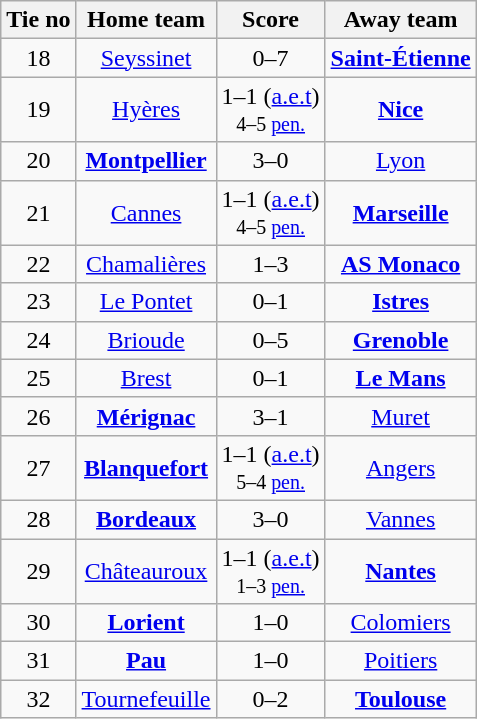<table class="wikitable" style="text-align:center">
<tr>
<th>Tie no</th>
<th>Home team</th>
<th>Score</th>
<th>Away team</th>
</tr>
<tr>
<td>18</td>
<td><a href='#'>Seyssinet</a></td>
<td>0–7</td>
<td><strong><a href='#'>Saint-Étienne</a></strong></td>
</tr>
<tr>
<td>19</td>
<td><a href='#'>Hyères</a></td>
<td>1–1 (<a href='#'>a.e.t</a>) <br> <small>4–5 <a href='#'>pen.</a></small></td>
<td><strong><a href='#'>Nice</a></strong></td>
</tr>
<tr>
<td>20</td>
<td><strong><a href='#'>Montpellier</a></strong></td>
<td>3–0</td>
<td><a href='#'>Lyon</a></td>
</tr>
<tr>
<td>21</td>
<td><a href='#'>Cannes</a></td>
<td>1–1 (<a href='#'>a.e.t</a>) <br> <small>4–5 <a href='#'>pen.</a></small></td>
<td><strong><a href='#'>Marseille</a></strong></td>
</tr>
<tr>
<td>22</td>
<td><a href='#'>Chamalières</a></td>
<td>1–3</td>
<td><strong><a href='#'>AS Monaco</a></strong></td>
</tr>
<tr>
<td>23</td>
<td><a href='#'>Le Pontet</a></td>
<td>0–1</td>
<td><strong><a href='#'>Istres</a></strong></td>
</tr>
<tr>
<td>24</td>
<td><a href='#'>Brioude</a></td>
<td>0–5</td>
<td><strong><a href='#'>Grenoble</a></strong></td>
</tr>
<tr>
<td>25</td>
<td><a href='#'>Brest</a></td>
<td>0–1</td>
<td><strong><a href='#'>Le Mans</a></strong></td>
</tr>
<tr>
<td>26</td>
<td><strong><a href='#'>Mérignac</a></strong></td>
<td>3–1</td>
<td><a href='#'>Muret</a></td>
</tr>
<tr>
<td>27</td>
<td><strong><a href='#'>Blanquefort</a></strong></td>
<td>1–1 (<a href='#'>a.e.t</a>) <br> <small>5–4 <a href='#'>pen.</a></small></td>
<td><a href='#'>Angers</a></td>
</tr>
<tr>
<td>28</td>
<td><strong><a href='#'>Bordeaux</a></strong></td>
<td>3–0</td>
<td><a href='#'>Vannes</a></td>
</tr>
<tr>
<td>29</td>
<td><a href='#'>Châteauroux</a></td>
<td>1–1 (<a href='#'>a.e.t</a>) <br> <small>1–3 <a href='#'>pen.</a></small></td>
<td><strong><a href='#'>Nantes</a></strong></td>
</tr>
<tr>
<td>30</td>
<td><strong><a href='#'>Lorient</a></strong></td>
<td>1–0</td>
<td><a href='#'>Colomiers</a></td>
</tr>
<tr>
<td>31</td>
<td><strong><a href='#'>Pau</a></strong></td>
<td>1–0</td>
<td><a href='#'>Poitiers</a></td>
</tr>
<tr>
<td>32</td>
<td><a href='#'>Tournefeuille</a></td>
<td>0–2</td>
<td><strong><a href='#'>Toulouse</a></strong></td>
</tr>
</table>
